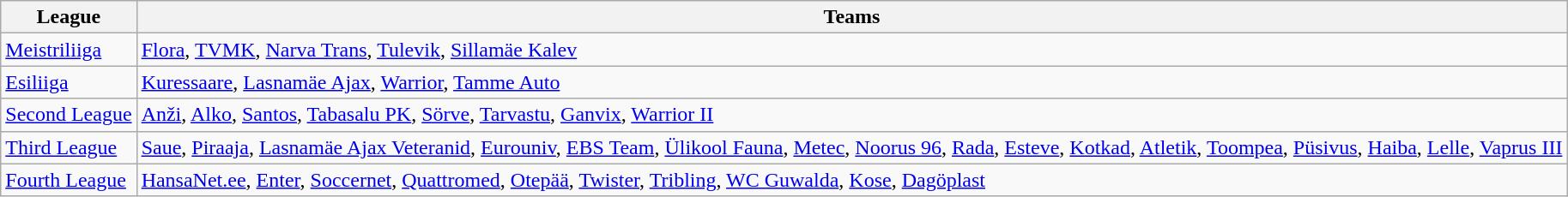<table class="wikitable" border="1">
<tr>
<th>League</th>
<th>Teams</th>
</tr>
<tr>
<td><a href='#'>Meistriliiga</a></td>
<td><a href='#'>Flora</a>, <a href='#'>TVMK</a>, <a href='#'>Narva Trans</a>, <a href='#'>Tulevik</a>, <a href='#'>Sillamäe Kalev</a></td>
</tr>
<tr>
<td><a href='#'>Esiliiga</a></td>
<td><a href='#'>Kuressaare</a>, <a href='#'>Lasnamäe Ajax</a>, <a href='#'>Warrior</a>, <a href='#'>Tamme Auto</a></td>
</tr>
<tr>
<td><a href='#'>Second League</a></td>
<td><a href='#'>Anži</a>, <a href='#'>Alko</a>, <a href='#'>Santos</a>, <a href='#'>Tabasalu PK</a>, <a href='#'>Sörve</a>, <a href='#'>Tarvastu</a>, <a href='#'>Ganvix</a>, <a href='#'>Warrior II</a></td>
</tr>
<tr>
<td><a href='#'>Third League</a></td>
<td><a href='#'>Saue</a>, <a href='#'>Piraaja</a>, <a href='#'>Lasnamäe Ajax Veteranid</a>, <a href='#'>Eurouniv</a>, <a href='#'>EBS Team</a>, <a href='#'>Ülikool Fauna</a>, <a href='#'>Metec</a>, <a href='#'>Noorus 96</a>, <a href='#'>Rada</a>, <a href='#'>Esteve</a>, <a href='#'>Kotkad</a>, <a href='#'>Atletik</a>, <a href='#'>Toompea</a>, <a href='#'>Püsivus</a>, <a href='#'>Haiba</a>, <a href='#'>Lelle</a>, <a href='#'>Vaprus III</a></td>
</tr>
<tr>
<td><a href='#'>Fourth League</a></td>
<td><a href='#'>HansaNet.ee</a>, <a href='#'>Enter</a>, <a href='#'>Soccernet</a>, <a href='#'>Quattromed</a>, <a href='#'>Otepää</a>, <a href='#'>Twister</a>, <a href='#'>Tribling</a>, <a href='#'>WC Guwalda</a>, <a href='#'>Kose</a>, <a href='#'>Dagöplast</a></td>
</tr>
</table>
